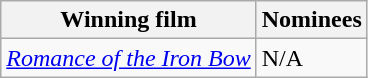<table class="wikitable">
<tr>
<th>Winning film</th>
<th>Nominees</th>
</tr>
<tr>
<td><em><a href='#'>Romance of the Iron Bow</a></em></td>
<td>N/A</td>
</tr>
</table>
